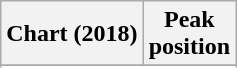<table class="wikitable plainrowheaders" style="text-align:center">
<tr>
<th scope="col">Chart (2018)</th>
<th scope="col">Peak<br> position</th>
</tr>
<tr>
</tr>
<tr>
</tr>
</table>
